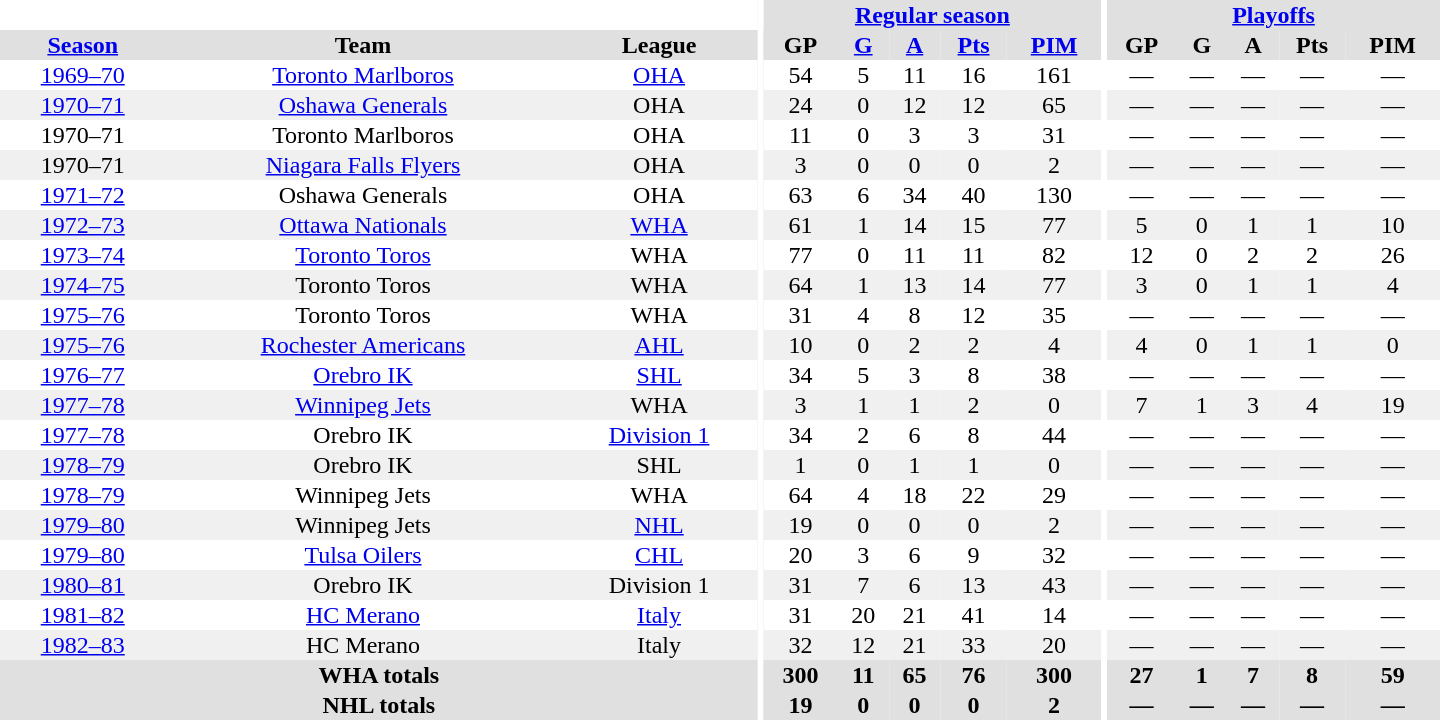<table border="0" cellpadding="1" cellspacing="0" style="text-align:center; width:60em">
<tr bgcolor="#e0e0e0">
<th colspan="3" bgcolor="#ffffff"></th>
<th rowspan="100" bgcolor="#ffffff"></th>
<th colspan="5"><a href='#'>Regular season</a></th>
<th rowspan="100" bgcolor="#ffffff"></th>
<th colspan="5"><a href='#'>Playoffs</a></th>
</tr>
<tr bgcolor="#e0e0e0">
<th><a href='#'>Season</a></th>
<th>Team</th>
<th>League</th>
<th>GP</th>
<th><a href='#'>G</a></th>
<th><a href='#'>A</a></th>
<th><a href='#'>Pts</a></th>
<th><a href='#'>PIM</a></th>
<th>GP</th>
<th>G</th>
<th>A</th>
<th>Pts</th>
<th>PIM</th>
</tr>
<tr>
<td><a href='#'>1969–70</a></td>
<td><a href='#'>Toronto Marlboros</a></td>
<td><a href='#'>OHA</a></td>
<td>54</td>
<td>5</td>
<td>11</td>
<td>16</td>
<td>161</td>
<td>—</td>
<td>—</td>
<td>—</td>
<td>—</td>
<td>—</td>
</tr>
<tr bgcolor="#f0f0f0">
<td><a href='#'>1970–71</a></td>
<td><a href='#'>Oshawa Generals</a></td>
<td>OHA</td>
<td>24</td>
<td>0</td>
<td>12</td>
<td>12</td>
<td>65</td>
<td>—</td>
<td>—</td>
<td>—</td>
<td>—</td>
<td>—</td>
</tr>
<tr>
<td>1970–71</td>
<td>Toronto Marlboros</td>
<td>OHA</td>
<td>11</td>
<td>0</td>
<td>3</td>
<td>3</td>
<td>31</td>
<td>—</td>
<td>—</td>
<td>—</td>
<td>—</td>
<td>—</td>
</tr>
<tr bgcolor="#f0f0f0">
<td>1970–71</td>
<td><a href='#'>Niagara Falls Flyers</a></td>
<td>OHA</td>
<td>3</td>
<td>0</td>
<td>0</td>
<td>0</td>
<td>2</td>
<td>—</td>
<td>—</td>
<td>—</td>
<td>—</td>
<td>—</td>
</tr>
<tr>
<td><a href='#'>1971–72</a></td>
<td>Oshawa Generals</td>
<td>OHA</td>
<td>63</td>
<td>6</td>
<td>34</td>
<td>40</td>
<td>130</td>
<td>—</td>
<td>—</td>
<td>—</td>
<td>—</td>
<td>—</td>
</tr>
<tr bgcolor="#f0f0f0">
<td><a href='#'>1972–73</a></td>
<td><a href='#'>Ottawa Nationals</a></td>
<td><a href='#'>WHA</a></td>
<td>61</td>
<td>1</td>
<td>14</td>
<td>15</td>
<td>77</td>
<td>5</td>
<td>0</td>
<td>1</td>
<td>1</td>
<td>10</td>
</tr>
<tr>
<td><a href='#'>1973–74</a></td>
<td><a href='#'>Toronto Toros</a></td>
<td>WHA</td>
<td>77</td>
<td>0</td>
<td>11</td>
<td>11</td>
<td>82</td>
<td>12</td>
<td>0</td>
<td>2</td>
<td>2</td>
<td>26</td>
</tr>
<tr bgcolor="#f0f0f0">
<td><a href='#'>1974–75</a></td>
<td>Toronto Toros</td>
<td>WHA</td>
<td>64</td>
<td>1</td>
<td>13</td>
<td>14</td>
<td>77</td>
<td>3</td>
<td>0</td>
<td>1</td>
<td>1</td>
<td>4</td>
</tr>
<tr>
<td><a href='#'>1975–76</a></td>
<td>Toronto Toros</td>
<td>WHA</td>
<td>31</td>
<td>4</td>
<td>8</td>
<td>12</td>
<td>35</td>
<td>—</td>
<td>—</td>
<td>—</td>
<td>—</td>
<td>—</td>
</tr>
<tr bgcolor="#f0f0f0">
<td><a href='#'>1975–76</a></td>
<td><a href='#'>Rochester Americans</a></td>
<td><a href='#'>AHL</a></td>
<td>10</td>
<td>0</td>
<td>2</td>
<td>2</td>
<td>4</td>
<td>4</td>
<td>0</td>
<td>1</td>
<td>1</td>
<td>0</td>
</tr>
<tr>
<td><a href='#'>1976–77</a></td>
<td><a href='#'>Orebro IK</a></td>
<td><a href='#'>SHL</a></td>
<td>34</td>
<td>5</td>
<td>3</td>
<td>8</td>
<td>38</td>
<td>—</td>
<td>—</td>
<td>—</td>
<td>—</td>
<td>—</td>
</tr>
<tr bgcolor="#f0f0f0">
<td><a href='#'>1977–78</a></td>
<td><a href='#'>Winnipeg Jets</a></td>
<td>WHA</td>
<td>3</td>
<td>1</td>
<td>1</td>
<td>2</td>
<td>0</td>
<td>7</td>
<td>1</td>
<td>3</td>
<td>4</td>
<td>19</td>
</tr>
<tr>
<td><a href='#'>1977–78</a></td>
<td>Orebro IK</td>
<td><a href='#'>Division 1</a></td>
<td>34</td>
<td>2</td>
<td>6</td>
<td>8</td>
<td>44</td>
<td>—</td>
<td>—</td>
<td>—</td>
<td>—</td>
<td>—</td>
</tr>
<tr bgcolor="#f0f0f0">
<td><a href='#'>1978–79</a></td>
<td>Orebro IK</td>
<td>SHL</td>
<td>1</td>
<td>0</td>
<td>1</td>
<td>1</td>
<td>0</td>
<td>—</td>
<td>—</td>
<td>—</td>
<td>—</td>
<td>—</td>
</tr>
<tr>
<td><a href='#'>1978–79</a></td>
<td>Winnipeg Jets</td>
<td>WHA</td>
<td>64</td>
<td>4</td>
<td>18</td>
<td>22</td>
<td>29</td>
<td>—</td>
<td>—</td>
<td>—</td>
<td>—</td>
<td>—</td>
</tr>
<tr bgcolor="#f0f0f0">
<td><a href='#'>1979–80</a></td>
<td>Winnipeg Jets</td>
<td><a href='#'>NHL</a></td>
<td>19</td>
<td>0</td>
<td>0</td>
<td>0</td>
<td>2</td>
<td>—</td>
<td>—</td>
<td>—</td>
<td>—</td>
<td>—</td>
</tr>
<tr>
<td><a href='#'>1979–80</a></td>
<td><a href='#'>Tulsa Oilers</a></td>
<td><a href='#'>CHL</a></td>
<td>20</td>
<td>3</td>
<td>6</td>
<td>9</td>
<td>32</td>
<td>—</td>
<td>—</td>
<td>—</td>
<td>—</td>
<td>—</td>
</tr>
<tr bgcolor="#f0f0f0">
<td><a href='#'>1980–81</a></td>
<td>Orebro IK</td>
<td>Division 1</td>
<td>31</td>
<td>7</td>
<td>6</td>
<td>13</td>
<td>43</td>
<td>—</td>
<td>—</td>
<td>—</td>
<td>—</td>
<td>—</td>
</tr>
<tr>
<td><a href='#'>1981–82</a></td>
<td><a href='#'>HC Merano</a></td>
<td><a href='#'>Italy</a></td>
<td>31</td>
<td>20</td>
<td>21</td>
<td>41</td>
<td>14</td>
<td>—</td>
<td>—</td>
<td>—</td>
<td>—</td>
<td>—</td>
</tr>
<tr bgcolor="#f0f0f0">
<td><a href='#'>1982–83</a></td>
<td>HC Merano</td>
<td>Italy</td>
<td>32</td>
<td>12</td>
<td>21</td>
<td>33</td>
<td>20</td>
<td>—</td>
<td>—</td>
<td>—</td>
<td>—</td>
<td>—</td>
</tr>
<tr bgcolor="#e0e0e0">
<th colspan="3">WHA totals</th>
<th>300</th>
<th>11</th>
<th>65</th>
<th>76</th>
<th>300</th>
<th>27</th>
<th>1</th>
<th>7</th>
<th>8</th>
<th>59</th>
</tr>
<tr bgcolor="#e0e0e0">
<th colspan="3">NHL totals</th>
<th>19</th>
<th>0</th>
<th>0</th>
<th>0</th>
<th>2</th>
<th>—</th>
<th>—</th>
<th>—</th>
<th>—</th>
<th>—</th>
</tr>
</table>
